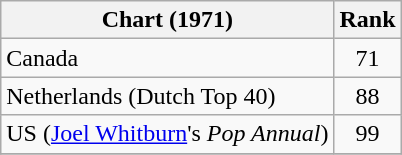<table class="wikitable">
<tr>
<th>Chart (1971)</th>
<th style="text-align:center;">Rank</th>
</tr>
<tr>
<td>Canada</td>
<td style="text-align:center;">71</td>
</tr>
<tr>
<td>Netherlands (Dutch Top 40)</td>
<td align="center">88</td>
</tr>
<tr>
<td>US (<a href='#'>Joel Whitburn</a>'s <em>Pop Annual</em>)</td>
<td style="text-align:center;">99</td>
</tr>
<tr>
</tr>
</table>
